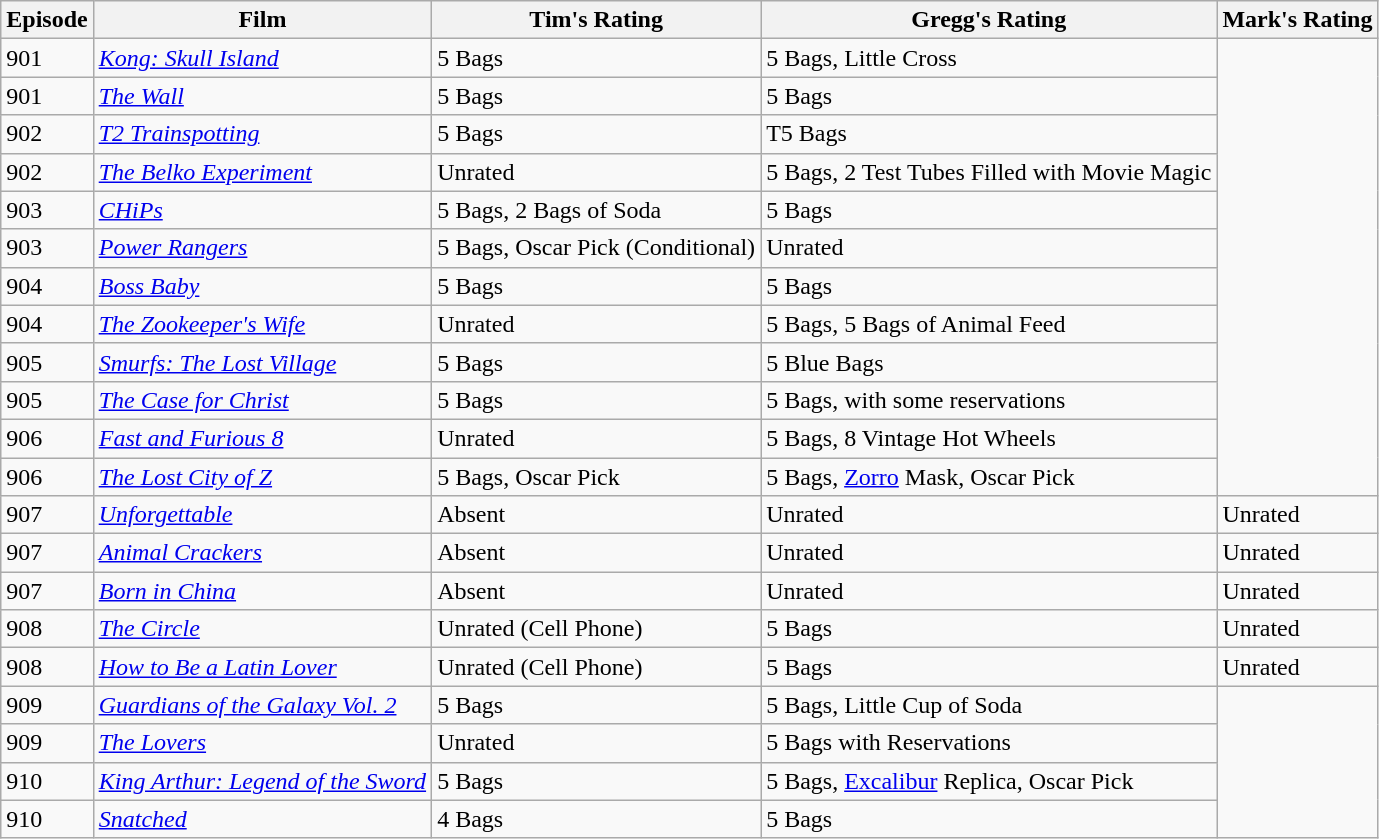<table class="wikitable">
<tr>
<th>Episode</th>
<th>Film</th>
<th>Tim's Rating</th>
<th>Gregg's Rating</th>
<th>Mark's Rating</th>
</tr>
<tr>
<td>901</td>
<td><em><a href='#'>Kong: Skull Island</a></em></td>
<td>5 Bags</td>
<td>5 Bags, Little Cross</td>
</tr>
<tr>
<td>901</td>
<td><em><a href='#'>The Wall</a></em></td>
<td>5 Bags</td>
<td>5 Bags</td>
</tr>
<tr>
<td>902</td>
<td><em><a href='#'>T2 Trainspotting</a></em></td>
<td>5 Bags</td>
<td>T5 Bags</td>
</tr>
<tr>
<td>902</td>
<td><em><a href='#'>The Belko Experiment</a></em></td>
<td>Unrated</td>
<td>5 Bags, 2 Test Tubes Filled with Movie Magic</td>
</tr>
<tr>
<td>903</td>
<td><em><a href='#'>CHiPs</a></em></td>
<td>5 Bags, 2 Bags of Soda</td>
<td>5 Bags</td>
</tr>
<tr>
<td>903</td>
<td><em><a href='#'>Power Rangers</a></em></td>
<td>5 Bags, Oscar Pick (Conditional)</td>
<td>Unrated</td>
</tr>
<tr>
<td>904</td>
<td><em><a href='#'>Boss Baby</a></em></td>
<td>5 Bags</td>
<td>5 Bags</td>
</tr>
<tr>
<td>904</td>
<td><em><a href='#'>The Zookeeper's Wife</a></em></td>
<td>Unrated</td>
<td>5 Bags, 5 Bags of Animal Feed</td>
</tr>
<tr>
<td>905</td>
<td><em><a href='#'>Smurfs: The Lost Village</a></em></td>
<td>5 Bags</td>
<td>5 Blue Bags</td>
</tr>
<tr>
<td>905</td>
<td><em><a href='#'>The Case for Christ</a></em></td>
<td>5 Bags</td>
<td>5 Bags, with some reservations</td>
</tr>
<tr>
<td>906</td>
<td><em><a href='#'>Fast and Furious 8</a></em></td>
<td>Unrated</td>
<td>5 Bags, 8 Vintage Hot Wheels</td>
</tr>
<tr>
<td>906</td>
<td><em><a href='#'>The Lost City of Z</a></em></td>
<td>5 Bags, Oscar Pick</td>
<td>5 Bags, <a href='#'>Zorro</a> Mask, Oscar Pick</td>
</tr>
<tr>
<td>907</td>
<td><em><a href='#'>Unforgettable</a></em></td>
<td>Absent</td>
<td>Unrated</td>
<td>Unrated</td>
</tr>
<tr>
<td>907</td>
<td><em><a href='#'>Animal Crackers</a></em></td>
<td>Absent</td>
<td>Unrated</td>
<td>Unrated</td>
</tr>
<tr>
<td>907</td>
<td><em><a href='#'>Born in China</a></em></td>
<td>Absent</td>
<td>Unrated</td>
<td>Unrated</td>
</tr>
<tr>
<td>908</td>
<td><em><a href='#'>The Circle</a></em></td>
<td>Unrated (Cell Phone)</td>
<td>5 Bags</td>
<td>Unrated</td>
</tr>
<tr>
<td>908</td>
<td><em><a href='#'>How to Be a Latin Lover</a></em></td>
<td>Unrated (Cell Phone)</td>
<td>5 Bags</td>
<td>Unrated</td>
</tr>
<tr>
<td>909</td>
<td><em><a href='#'>Guardians of the Galaxy Vol. 2</a></em></td>
<td>5 Bags</td>
<td>5 Bags, Little Cup of Soda</td>
</tr>
<tr>
<td>909</td>
<td><em><a href='#'>The Lovers</a></em></td>
<td>Unrated</td>
<td>5 Bags with Reservations</td>
</tr>
<tr>
<td>910</td>
<td><em><a href='#'>King Arthur: Legend of the Sword</a></em></td>
<td>5 Bags</td>
<td>5 Bags, <a href='#'>Excalibur</a> Replica, Oscar Pick</td>
</tr>
<tr>
<td>910</td>
<td><em><a href='#'>Snatched</a></em></td>
<td>4 Bags</td>
<td>5 Bags</td>
</tr>
</table>
